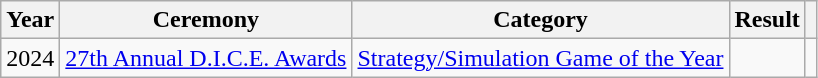<table class="wikitable plainrowheaders sortable" width="auto">
<tr>
<th scope="col">Year</th>
<th scope="col">Ceremony</th>
<th scope="col">Category</th>
<th scope="col">Result</th>
<th scope="col" class="unsortable"></th>
</tr>
<tr>
<td style="text-align:center;">2024</td>
<td><a href='#'>27th Annual D.I.C.E. Awards</a></td>
<td><a href='#'>Strategy/Simulation Game of the Year</a></td>
<td></td>
<td style="text-align:center;"></td>
</tr>
</table>
